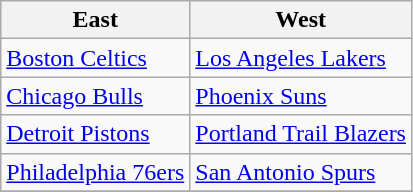<table class="wikitable">
<tr>
<th>East</th>
<th>West</th>
</tr>
<tr>
<td><a href='#'>Boston Celtics</a></td>
<td><a href='#'>Los Angeles Lakers</a></td>
</tr>
<tr>
<td><a href='#'>Chicago Bulls</a></td>
<td><a href='#'>Phoenix Suns</a></td>
</tr>
<tr>
<td><a href='#'>Detroit Pistons</a></td>
<td><a href='#'>Portland Trail Blazers</a></td>
</tr>
<tr>
<td><a href='#'>Philadelphia 76ers</a></td>
<td><a href='#'>San Antonio Spurs</a></td>
</tr>
<tr>
</tr>
</table>
